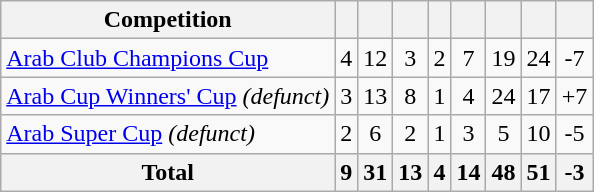<table class="wikitable" style="text-align:center">
<tr>
<th>Competition</th>
<th></th>
<th></th>
<th></th>
<th></th>
<th></th>
<th></th>
<th></th>
<th></th>
</tr>
<tr>
<td align=left><a href='#'>Arab Club Champions Cup</a></td>
<td>4</td>
<td>12</td>
<td>3</td>
<td>2</td>
<td>7</td>
<td>19</td>
<td>24</td>
<td>-7</td>
</tr>
<tr>
<td align=left><a href='#'>Arab Cup Winners' Cup</a> <em>(defunct)</em></td>
<td>3</td>
<td>13</td>
<td>8</td>
<td>1</td>
<td>4</td>
<td>24</td>
<td>17</td>
<td>+7</td>
</tr>
<tr>
<td align=left><a href='#'>Arab Super Cup</a> <em>(defunct)</em></td>
<td>2</td>
<td>6</td>
<td>2</td>
<td>1</td>
<td>3</td>
<td>5</td>
<td>10</td>
<td>-5</td>
</tr>
<tr>
<th>Total</th>
<th>9</th>
<th>31</th>
<th>13</th>
<th>4</th>
<th>14</th>
<th>48</th>
<th>51</th>
<th>-3</th>
</tr>
</table>
